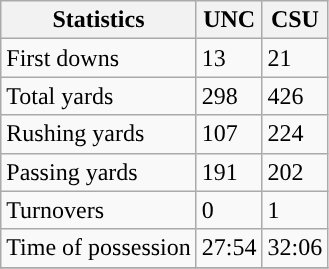<table class="wikitable" style="float: left;">
<tr>
<th>Statistics</th>
<th>UNC</th>
<th>CSU</th>
</tr>
<tr>
<td>First downs</td>
<td>13</td>
<td>21</td>
</tr>
<tr>
<td>Total yards</td>
<td>298</td>
<td>426</td>
</tr>
<tr>
<td>Rushing yards</td>
<td>107</td>
<td>224</td>
</tr>
<tr>
<td>Passing yards</td>
<td>191</td>
<td>202</td>
</tr>
<tr>
<td>Turnovers</td>
<td>0</td>
<td>1</td>
</tr>
<tr>
<td>Time of possession</td>
<td>27:54</td>
<td>32:06</td>
</tr>
<tr>
</tr>
</table>
